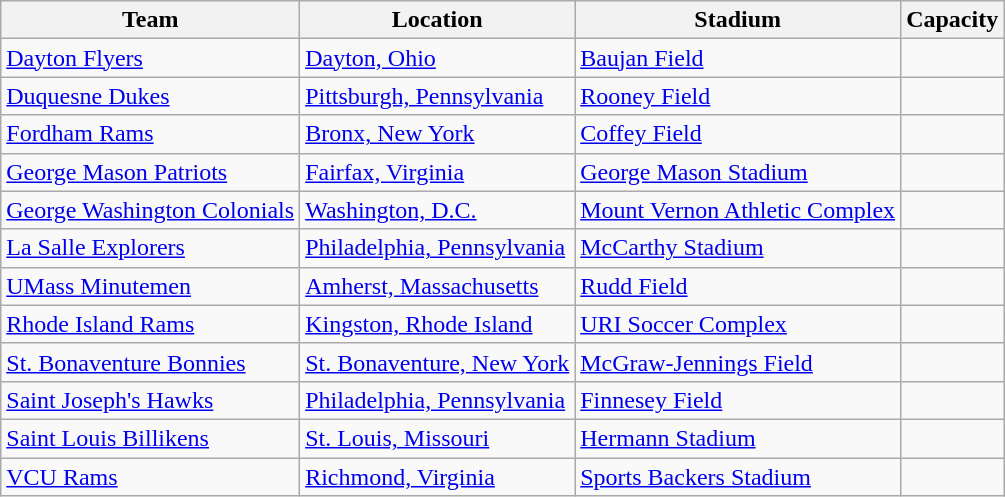<table class="wikitable sortable" style="text-align: left;">
<tr>
<th>Team</th>
<th>Location</th>
<th>Stadium</th>
<th>Capacity</th>
</tr>
<tr>
<td><a href='#'>Dayton Flyers</a></td>
<td><a href='#'>Dayton, Ohio</a></td>
<td><a href='#'>Baujan Field</a></td>
<td align="center"></td>
</tr>
<tr>
<td><a href='#'>Duquesne Dukes</a></td>
<td><a href='#'>Pittsburgh, Pennsylvania</a></td>
<td><a href='#'>Rooney Field</a></td>
<td align="center"></td>
</tr>
<tr>
<td><a href='#'>Fordham Rams</a></td>
<td><a href='#'>Bronx, New York</a></td>
<td><a href='#'>Coffey Field</a></td>
<td align="center"></td>
</tr>
<tr>
<td><a href='#'>George Mason Patriots</a></td>
<td><a href='#'>Fairfax, Virginia</a></td>
<td><a href='#'>George Mason Stadium</a></td>
<td align="center"></td>
</tr>
<tr>
<td><a href='#'>George Washington Colonials</a></td>
<td><a href='#'>Washington, D.C.</a></td>
<td><a href='#'>Mount Vernon Athletic Complex</a></td>
<td align="center"></td>
</tr>
<tr>
<td><a href='#'>La Salle Explorers</a></td>
<td><a href='#'>Philadelphia, Pennsylvania</a></td>
<td><a href='#'>McCarthy Stadium</a></td>
<td align="center"></td>
</tr>
<tr>
<td><a href='#'>UMass Minutemen</a></td>
<td><a href='#'>Amherst, Massachusetts</a></td>
<td><a href='#'>Rudd Field</a></td>
<td align="center"></td>
</tr>
<tr>
<td><a href='#'>Rhode Island Rams</a></td>
<td><a href='#'>Kingston, Rhode Island</a></td>
<td><a href='#'>URI Soccer Complex</a></td>
<td align="center"></td>
</tr>
<tr>
<td><a href='#'>St. Bonaventure Bonnies</a></td>
<td><a href='#'>St. Bonaventure, New York</a></td>
<td><a href='#'>McGraw-Jennings Field</a></td>
<td align="center"></td>
</tr>
<tr>
<td><a href='#'>Saint Joseph's Hawks</a></td>
<td><a href='#'>Philadelphia, Pennsylvania</a></td>
<td><a href='#'>Finnesey Field</a></td>
<td align="center"></td>
</tr>
<tr>
<td><a href='#'>Saint Louis Billikens</a></td>
<td><a href='#'>St. Louis, Missouri</a></td>
<td><a href='#'>Hermann Stadium</a></td>
<td align="center"></td>
</tr>
<tr>
<td><a href='#'>VCU Rams</a></td>
<td><a href='#'>Richmond, Virginia</a></td>
<td><a href='#'>Sports Backers Stadium</a></td>
<td align="center"></td>
</tr>
</table>
